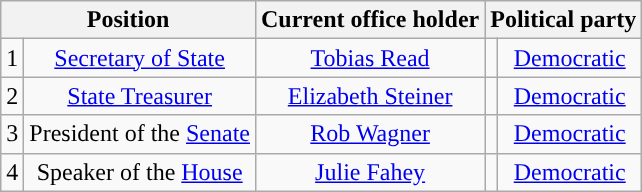<table class="wikitable" style="text-align:center;">
<tr>
<th colspan=2>Position</th>
<th>Current office holder</th>
<th Colspan=2>Political party</th>
</tr>
<tr>
<td>1</td>
<td><a href='#'>Secretary of State</a></td>
<td><a href='#'>Tobias Read</a></td>
<td style="background-color:"></td>
<td><a href='#'>Democratic</a></td>
</tr>
<tr>
<td>2</td>
<td><a href='#'>State Treasurer</a></td>
<td><a href='#'>Elizabeth Steiner</a></td>
<td style="background-color:"></td>
<td><a href='#'>Democratic</a></td>
</tr>
<tr>
<td>3</td>
<td>President of the <a href='#'>Senate</a></td>
<td><a href='#'>Rob Wagner</a></td>
<td style="background-color:"></td>
<td><a href='#'>Democratic</a></td>
</tr>
<tr>
<td>4</td>
<td>Speaker of the <a href='#'>House</a></td>
<td><a href='#'>Julie Fahey</a></td>
<td style="background-color:"></td>
<td><a href='#'>Democratic</a></td>
</tr>
</table>
